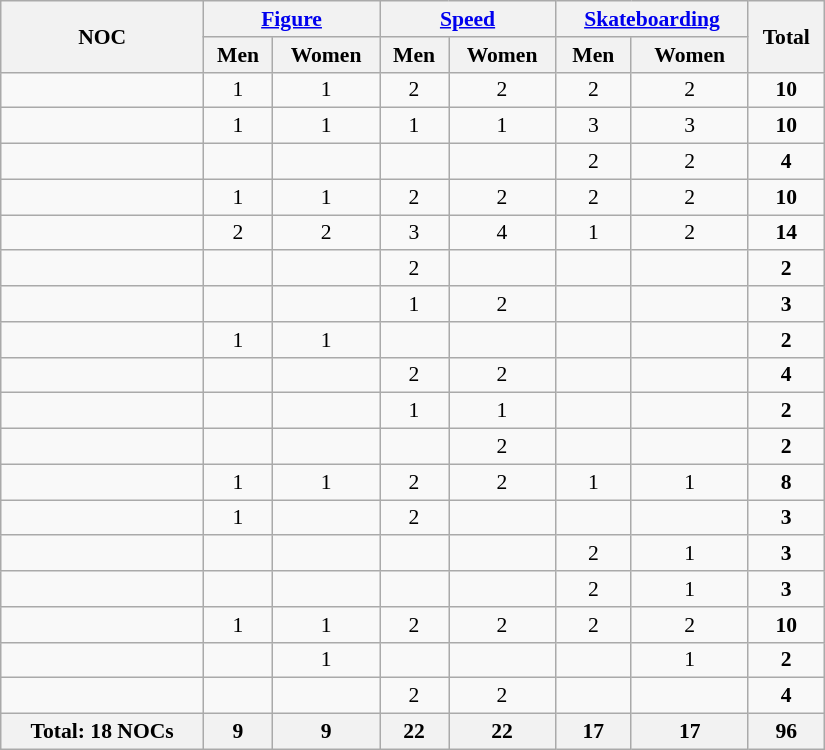<table class="wikitable" width=550 style="text-align:center; font-size:90%">
<tr>
<th rowspan="2" align="left">NOC</th>
<th colspan="2"><a href='#'>Figure</a></th>
<th colspan="2"><a href='#'>Speed</a></th>
<th colspan="2"><a href='#'>Skateboarding</a></th>
<th rowspan="2">Total</th>
</tr>
<tr>
<th>Men</th>
<th>Women</th>
<th>Men</th>
<th>Women</th>
<th>Men</th>
<th>Women</th>
</tr>
<tr>
<td align="left"></td>
<td>1</td>
<td>1</td>
<td>2</td>
<td>2</td>
<td>2</td>
<td>2</td>
<td><strong>10</strong></td>
</tr>
<tr>
<td align="left"></td>
<td>1</td>
<td>1</td>
<td>1</td>
<td>1</td>
<td>3</td>
<td>3</td>
<td><strong>10</strong></td>
</tr>
<tr>
<td align="left"></td>
<td></td>
<td></td>
<td></td>
<td></td>
<td>2</td>
<td>2</td>
<td><strong>4</strong></td>
</tr>
<tr>
<td align="left"></td>
<td>1</td>
<td>1</td>
<td>2</td>
<td>2</td>
<td>2</td>
<td>2</td>
<td><strong>10</strong></td>
</tr>
<tr>
<td align="left"></td>
<td>2</td>
<td>2</td>
<td>3</td>
<td>4</td>
<td>1</td>
<td>2</td>
<td><strong>14</strong></td>
</tr>
<tr>
<td align="left"></td>
<td></td>
<td></td>
<td>2</td>
<td></td>
<td></td>
<td></td>
<td><strong>2</strong></td>
</tr>
<tr>
<td align="left"></td>
<td></td>
<td></td>
<td>1</td>
<td>2</td>
<td></td>
<td></td>
<td><strong>3</strong></td>
</tr>
<tr>
<td align="left"></td>
<td>1</td>
<td>1</td>
<td></td>
<td></td>
<td></td>
<td></td>
<td><strong>2</strong></td>
</tr>
<tr>
<td align="left"></td>
<td></td>
<td></td>
<td>2</td>
<td>2</td>
<td></td>
<td></td>
<td><strong>4</strong></td>
</tr>
<tr>
<td align="left"></td>
<td></td>
<td></td>
<td>1</td>
<td>1</td>
<td></td>
<td></td>
<td><strong>2</strong></td>
</tr>
<tr>
<td align="left"></td>
<td></td>
<td></td>
<td></td>
<td>2</td>
<td></td>
<td></td>
<td><strong>2</strong></td>
</tr>
<tr>
<td align="left"></td>
<td>1</td>
<td>1</td>
<td>2</td>
<td>2</td>
<td>1</td>
<td>1</td>
<td><strong>8</strong></td>
</tr>
<tr>
<td align="left"></td>
<td>1</td>
<td></td>
<td>2</td>
<td></td>
<td></td>
<td></td>
<td><strong>3</strong></td>
</tr>
<tr>
<td align="left"></td>
<td></td>
<td></td>
<td></td>
<td></td>
<td>2</td>
<td>1</td>
<td><strong>3</strong></td>
</tr>
<tr>
<td align="left"></td>
<td></td>
<td></td>
<td></td>
<td></td>
<td>2</td>
<td>1</td>
<td><strong>3</strong></td>
</tr>
<tr>
<td align="left"></td>
<td>1</td>
<td>1</td>
<td>2</td>
<td>2</td>
<td>2</td>
<td>2</td>
<td><strong>10</strong></td>
</tr>
<tr>
<td align="left"></td>
<td></td>
<td>1</td>
<td></td>
<td></td>
<td></td>
<td>1</td>
<td><strong>2</strong></td>
</tr>
<tr>
<td align="left"></td>
<td></td>
<td></td>
<td>2</td>
<td>2</td>
<td></td>
<td></td>
<td><strong>4</strong></td>
</tr>
<tr>
<th>Total: 18 NOCs</th>
<th>9</th>
<th>9</th>
<th>22</th>
<th>22</th>
<th>17</th>
<th>17</th>
<th>96</th>
</tr>
</table>
